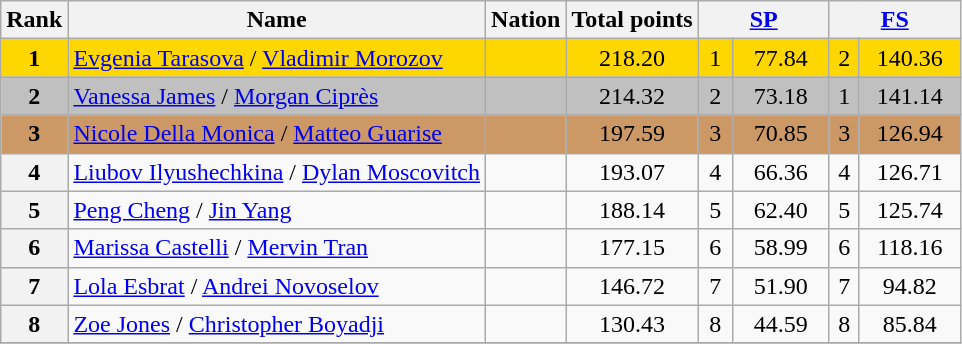<table class="wikitable sortable">
<tr>
<th>Rank</th>
<th>Name</th>
<th>Nation</th>
<th>Total points</th>
<th colspan="2" width="80px"><a href='#'>SP</a></th>
<th colspan="2" width="80px"><a href='#'>FS</a></th>
</tr>
<tr bgcolor="gold">
<td align="center"><strong>1</strong></td>
<td><a href='#'>Evgenia Tarasova</a> / <a href='#'>Vladimir Morozov</a></td>
<td></td>
<td align="center">218.20</td>
<td align="center">1</td>
<td align="center">77.84</td>
<td align="center">2</td>
<td align="center">140.36</td>
</tr>
<tr bgcolor="silver">
<td align="center"><strong>2</strong></td>
<td><a href='#'>Vanessa James</a> / <a href='#'>Morgan Ciprès</a></td>
<td></td>
<td align="center">214.32</td>
<td align="center">2</td>
<td align="center">73.18</td>
<td align="center">1</td>
<td align="center">141.14</td>
</tr>
<tr bgcolor="cc9966">
<td align="center"><strong>3</strong></td>
<td><a href='#'>Nicole Della Monica</a> / <a href='#'>Matteo Guarise</a></td>
<td></td>
<td align="center">197.59</td>
<td align="center">3</td>
<td align="center">70.85</td>
<td align="center">3</td>
<td align="center">126.94</td>
</tr>
<tr>
<th>4</th>
<td><a href='#'>Liubov Ilyushechkina</a> / <a href='#'>Dylan Moscovitch</a></td>
<td></td>
<td align="center">193.07</td>
<td align="center">4</td>
<td align="center">66.36</td>
<td align="center">4</td>
<td align="center">126.71</td>
</tr>
<tr>
<th>5</th>
<td><a href='#'>Peng Cheng</a> / <a href='#'>Jin Yang</a></td>
<td></td>
<td align="center">188.14</td>
<td align="center">5</td>
<td align="center">62.40</td>
<td align="center">5</td>
<td align="center">125.74</td>
</tr>
<tr>
<th>6</th>
<td><a href='#'>Marissa Castelli</a> / <a href='#'>Mervin Tran</a></td>
<td></td>
<td align="center">177.15</td>
<td align="center">6</td>
<td align="center">58.99</td>
<td align="center">6</td>
<td align="center">118.16</td>
</tr>
<tr>
<th>7</th>
<td><a href='#'>Lola Esbrat</a> / <a href='#'>Andrei Novoselov</a></td>
<td></td>
<td align="center">146.72</td>
<td align="center">7</td>
<td align="center">51.90</td>
<td align="center">7</td>
<td align="center">94.82</td>
</tr>
<tr>
<th>8</th>
<td><a href='#'>Zoe Jones</a> / <a href='#'>Christopher Boyadji</a></td>
<td></td>
<td align="center">130.43</td>
<td align="center">8</td>
<td align="center">44.59</td>
<td align="center">8</td>
<td align="center">85.84</td>
</tr>
<tr>
</tr>
</table>
